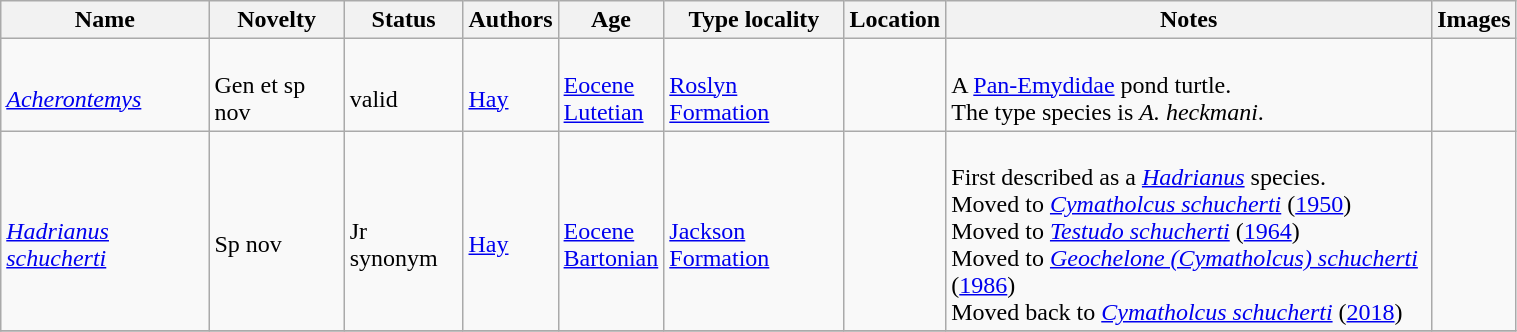<table class="wikitable sortable" align="center" width="80%">
<tr>
<th>Name</th>
<th>Novelty</th>
<th>Status</th>
<th>Authors</th>
<th>Age</th>
<th>Type locality</th>
<th>Location</th>
<th>Notes</th>
<th>Images</th>
</tr>
<tr>
<td><br><em><a href='#'>Acherontemys</a></em></td>
<td><br>Gen et sp nov</td>
<td><br>valid</td>
<td><br><a href='#'>Hay</a></td>
<td><br><a href='#'>Eocene</a><br><a href='#'>Lutetian</a></td>
<td><br><a href='#'>Roslyn Formation</a></td>
<td><br><br></td>
<td><br>A <a href='#'>Pan-Emydidae</a> pond turtle.<br> The type species is <em>A. heckmani</em>.</td>
<td><br></td>
</tr>
<tr>
<td><br><em><a href='#'>Hadrianus schucherti</a></em></td>
<td><br>Sp nov</td>
<td><br>Jr synonym</td>
<td><br><a href='#'>Hay</a></td>
<td><br><a href='#'>Eocene</a><br><a href='#'>Bartonian</a></td>
<td><br><a href='#'>Jackson Formation</a></td>
<td><br><br></td>
<td><br>First described as a <em><a href='#'>Hadrianus</a></em> species.<br>Moved to <em><a href='#'>Cymatholcus schucherti</a></em> (<a href='#'>1950</a>)<br>Moved to <em><a href='#'>Testudo schucherti</a></em> (<a href='#'>1964</a>)<br> Moved to <em><a href='#'>Geochelone (Cymatholcus) schucherti</a></em> (<a href='#'>1986</a>)<br> Moved back to <em><a href='#'>Cymatholcus schucherti</a></em> (<a href='#'>2018</a>)</td>
<td><br></td>
</tr>
<tr>
</tr>
</table>
